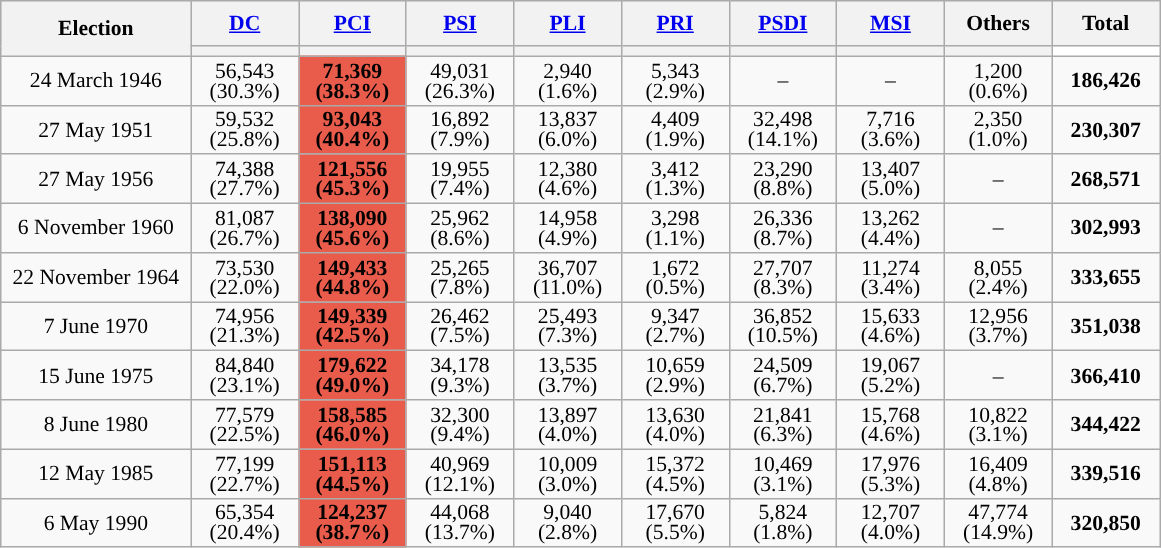<table class="wikitable" style="text-align:center;font-size:90%;line-height:13px">
<tr style="height:30px; background-color:#E9E9E9">
<th style="width:120px;" rowspan="2">Election</th>
<th style="width:65px;"><a href='#'>DC</a></th>
<th style="width:65px;"><a href='#'>PCI</a></th>
<th style="width:65px;"><a href='#'>PSI</a></th>
<th style="width:65px;"><a href='#'>PLI</a></th>
<th style="width:65px;"><a href='#'>PRI</a></th>
<th style="width:65px;"><a href='#'>PSDI</a></th>
<th style="width:65px;"><a href='#'>MSI</a></th>
<th style="width:65px;">Others</th>
<th style="width:65px;">Total</th>
</tr>
<tr>
<th style="background:"></th>
<th style="background:"></th>
<th style="background:"></th>
<th style="background:"></th>
<th style="background:"></th>
<th style="background:"></th>
<th style="background:"></th>
<th style="background:"></th>
<th style="background:white;"></th>
</tr>
<tr>
<td>24 March 1946</td>
<td>56,543<br>(30.3%)</td>
<td style="background:#E95C4B"><strong>71,369 <br>(38.3%)</strong></td>
<td>49,031 <br>(26.3%)</td>
<td>2,940 <br>(1.6%)</td>
<td>5,343 <br>(2.9%)</td>
<td>–</td>
<td>–</td>
<td>1,200 <br>(0.6%)</td>
<td><strong>186,426</strong></td>
</tr>
<tr>
<td>27 May 1951</td>
<td>59,532<br>(25.8%)</td>
<td style="background:#E95C4B"><strong>93,043 <br>(40.4%)</strong></td>
<td>16,892 <br>(7.9%)</td>
<td>13,837 <br>(6.0%)</td>
<td>4,409 <br>(1.9%)</td>
<td>32,498 <br>(14.1%)</td>
<td>7,716 <br>(3.6%)</td>
<td>2,350 <br>(1.0%)</td>
<td><strong>230,307</strong></td>
</tr>
<tr>
<td>27 May 1956</td>
<td>74,388<br>(27.7%)</td>
<td style="background:#E95C4B"><strong>121,556 <br>(45.3%)</strong></td>
<td>19,955 <br>(7.4%)</td>
<td>12,380 <br>(4.6%)</td>
<td>3,412 <br>(1.3%)</td>
<td>23,290 <br>(8.8%)</td>
<td>13,407 <br>(5.0%)</td>
<td>–</td>
<td><strong>268,571</strong></td>
</tr>
<tr>
<td>6 November 1960</td>
<td>81,087 <br>(26.7%)</td>
<td style="background:#E95C4B"><strong>138,090 <br>(45.6%)</strong></td>
<td>25,962 <br>(8.6%)</td>
<td>14,958 <br>(4.9%)</td>
<td>3,298 <br>(1.1%)</td>
<td>26,336 <br>(8.7%)</td>
<td>13,262 <br>(4.4%)</td>
<td>–</td>
<td><strong>302,993</strong></td>
</tr>
<tr>
<td>22 November 1964</td>
<td>73,530 <br>(22.0%)</td>
<td style="background:#E95C4B"><strong>149,433 <br>(44.8%)</strong></td>
<td>25,265 <br>(7.8%)</td>
<td>36,707 <br>(11.0%)</td>
<td>1,672 <br>(0.5%)</td>
<td>27,707 <br>(8.3%)</td>
<td>11,274 <br>(3.4%)</td>
<td>8,055 <br>(2.4%)</td>
<td><strong>333,655</strong></td>
</tr>
<tr>
<td>7 June 1970</td>
<td>74,956 <br>(21.3%)</td>
<td style="background:#E95C4B"><strong>149,339 <br>(42.5%)</strong></td>
<td>26,462 <br>(7.5%)</td>
<td>25,493 <br>(7.3%)</td>
<td>9,347 <br>(2.7%)</td>
<td>36,852 <br>(10.5%)</td>
<td>15,633 <br>(4.6%)</td>
<td>12,956 <br>(3.7%)</td>
<td><strong>351,038</strong></td>
</tr>
<tr>
<td>15 June 1975</td>
<td>84,840 <br>(23.1%)</td>
<td style="background:#E95C4B"><strong>179,622 <br>(49.0%)</strong></td>
<td>34,178 <br>(9.3%)</td>
<td>13,535 <br>(3.7%)</td>
<td>10,659 <br>(2.9%)</td>
<td>24,509 <br>(6.7%)</td>
<td>19,067 <br>(5.2%)</td>
<td>–</td>
<td><strong>366,410</strong></td>
</tr>
<tr>
<td>8 June 1980</td>
<td>77,579 <br>(22.5%)</td>
<td style="background:#E95C4B"><strong>158,585 <br>(46.0%)</strong></td>
<td>32,300 <br>(9.4%)</td>
<td>13,897 <br>(4.0%)</td>
<td>13,630 <br>(4.0%)</td>
<td>21,841 <br>(6.3%)</td>
<td>15,768 <br>(4.6%)</td>
<td>10,822 <br>(3.1%)</td>
<td><strong>344,422</strong></td>
</tr>
<tr>
<td>12 May 1985</td>
<td>77,199 <br>(22.7%)</td>
<td style="background:#E95C4B"><strong>151,113 <br>(44.5%)</strong></td>
<td>40,969 <br>(12.1%)</td>
<td>10,009 <br>(3.0%)</td>
<td>15,372 <br>(4.5%)</td>
<td>10,469 <br>(3.1%)</td>
<td>17,976 <br>(5.3%)</td>
<td>16,409 <br>(4.8%)</td>
<td><strong>339,516</strong></td>
</tr>
<tr>
<td>6 May 1990</td>
<td>65,354 <br>(20.4%)</td>
<td style="background:#E95C4B"><strong>124,237 <br>(38.7%)</strong></td>
<td>44,068 <br>(13.7%)</td>
<td>9,040 <br>(2.8%)</td>
<td>17,670 <br>(5.5%)</td>
<td>5,824 <br>(1.8%)</td>
<td>12,707 <br>(4.0%)</td>
<td>47,774 <br>(14.9%)</td>
<td><strong>320,850</strong></td>
</tr>
</table>
